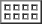<table border="1" style="margin:1em auto;">
<tr>
<td></td>
<td></td>
<td></td>
<td></td>
</tr>
<tr>
<td></td>
<td></td>
<td></td>
<td></td>
</tr>
</table>
